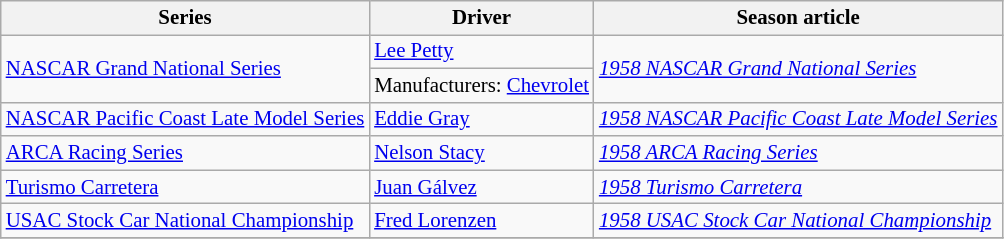<table class="wikitable" style="font-size: 87%;">
<tr>
<th>Series</th>
<th>Driver</th>
<th>Season article</th>
</tr>
<tr>
<td rowspan=2><a href='#'>NASCAR Grand National Series</a></td>
<td> <a href='#'>Lee Petty</a></td>
<td rowspan=2><em><a href='#'>1958 NASCAR Grand National Series</a></em></td>
</tr>
<tr>
<td>Manufacturers:  <a href='#'>Chevrolet</a></td>
</tr>
<tr>
<td><a href='#'>NASCAR Pacific Coast Late Model Series</a></td>
<td> <a href='#'>Eddie Gray</a></td>
<td><em><a href='#'>1958 NASCAR Pacific Coast Late Model Series</a></em></td>
</tr>
<tr>
<td><a href='#'>ARCA Racing Series</a></td>
<td> <a href='#'>Nelson Stacy</a></td>
<td><em><a href='#'>1958 ARCA Racing Series</a></em></td>
</tr>
<tr>
<td><a href='#'>Turismo Carretera</a></td>
<td> <a href='#'>Juan Gálvez</a></td>
<td><em><a href='#'>1958 Turismo Carretera</a></em></td>
</tr>
<tr>
<td><a href='#'>USAC Stock Car National Championship</a></td>
<td> <a href='#'>Fred Lorenzen</a></td>
<td><em><a href='#'>1958 USAC Stock Car National Championship</a></em></td>
</tr>
<tr>
</tr>
</table>
